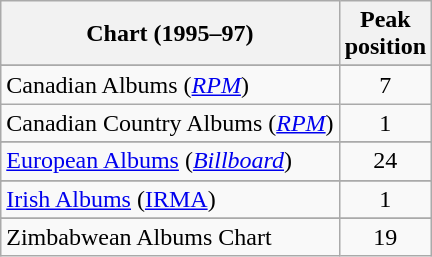<table class="wikitable sortable">
<tr>
<th>Chart (1995–97)</th>
<th>Peak<br>position</th>
</tr>
<tr>
</tr>
<tr>
<td>Canadian Albums (<em><a href='#'>RPM</a></em>)</td>
<td style="text-align:center;">7</td>
</tr>
<tr>
<td>Canadian Country Albums (<em><a href='#'>RPM</a></em>)</td>
<td style="text-align:center;">1</td>
</tr>
<tr>
</tr>
<tr>
<td><a href='#'>European Albums</a> (<em><a href='#'>Billboard</a></em>)</td>
<td style="text-align:center;">24</td>
</tr>
<tr>
</tr>
<tr>
<td><a href='#'>Irish Albums</a> (<a href='#'>IRMA</a>)</td>
<td style="text-align:center;">1</td>
</tr>
<tr>
</tr>
<tr>
</tr>
<tr>
</tr>
<tr>
</tr>
<tr>
</tr>
<tr>
</tr>
<tr>
<td>Zimbabwean Albums Chart</td>
<td align="center">19</td>
</tr>
</table>
